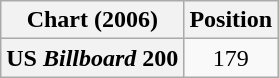<table class="wikitable plainrowheaders" style="text-align:center">
<tr>
<th scope="col">Chart (2006)</th>
<th scope="col">Position</th>
</tr>
<tr>
<th scope="row">US <em>Billboard</em> 200</th>
<td>179</td>
</tr>
</table>
